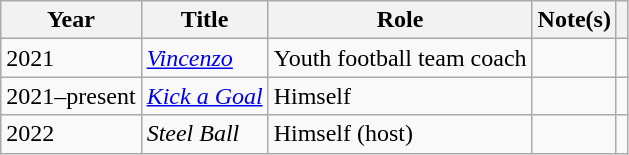<table class="wikitable sortable">
<tr>
<th>Year</th>
<th>Title</th>
<th>Role</th>
<th class="unsortable">Note(s)</th>
<th class="unsortable"></th>
</tr>
<tr>
<td>2021</td>
<td><em><a href='#'>Vincenzo</a></em></td>
<td>Youth football team coach</td>
<td></td>
<td></td>
</tr>
<tr>
<td>2021–present</td>
<td><em><a href='#'>Kick a Goal</a></em></td>
<td>Himself</td>
<td></td>
<td></td>
</tr>
<tr>
<td>2022</td>
<td><em>Steel Ball</em></td>
<td>Himself (host)</td>
<td></td>
<td></td>
</tr>
</table>
